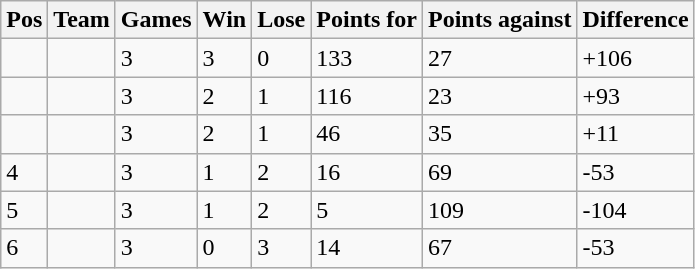<table class = "wikitable">
<tr>
<th>Pos</th>
<th>Team</th>
<th>Games</th>
<th>Win</th>
<th>Lose</th>
<th>Points for</th>
<th>Points against</th>
<th>Difference</th>
</tr>
<tr>
<td></td>
<td></td>
<td>3</td>
<td>3</td>
<td>0</td>
<td>133</td>
<td>27</td>
<td>+106</td>
</tr>
<tr>
<td></td>
<td></td>
<td>3</td>
<td>2</td>
<td>1</td>
<td>116</td>
<td>23</td>
<td>+93</td>
</tr>
<tr>
<td></td>
<td></td>
<td>3</td>
<td>2</td>
<td>1</td>
<td>46</td>
<td>35</td>
<td>+11</td>
</tr>
<tr>
<td>4</td>
<td></td>
<td>3</td>
<td>1</td>
<td>2</td>
<td>16</td>
<td>69</td>
<td>-53</td>
</tr>
<tr>
<td>5</td>
<td></td>
<td>3</td>
<td>1</td>
<td>2</td>
<td>5</td>
<td>109</td>
<td>-104</td>
</tr>
<tr>
<td>6</td>
<td></td>
<td>3</td>
<td>0</td>
<td>3</td>
<td>14</td>
<td>67</td>
<td>-53</td>
</tr>
</table>
